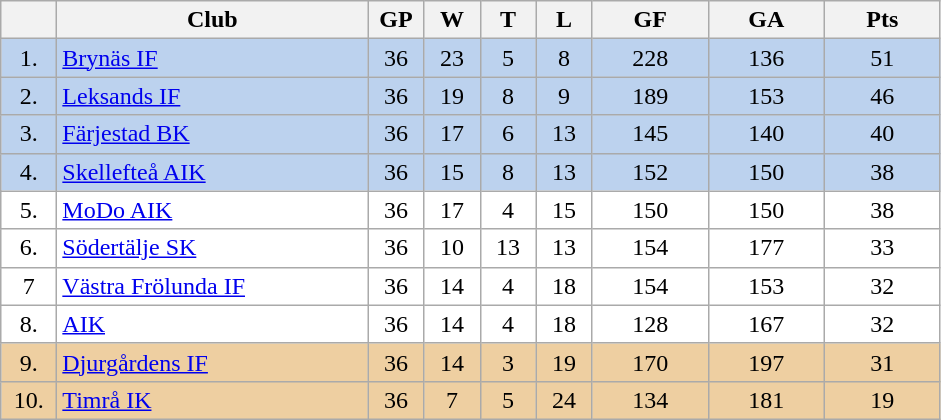<table class="wikitable">
<tr>
<th width="30"></th>
<th width="200">Club</th>
<th width="30">GP</th>
<th width="30">W</th>
<th width="30">T</th>
<th width="30">L</th>
<th width="70">GF</th>
<th width="70">GA</th>
<th width="70">Pts</th>
</tr>
<tr bgcolor="#BCD2EE" align="center">
<td>1.</td>
<td align="left"><a href='#'>Brynäs IF</a></td>
<td>36</td>
<td>23</td>
<td>5</td>
<td>8</td>
<td>228</td>
<td>136</td>
<td>51</td>
</tr>
<tr bgcolor="#BCD2EE" align="center">
<td>2.</td>
<td align="left"><a href='#'>Leksands IF</a></td>
<td>36</td>
<td>19</td>
<td>8</td>
<td>9</td>
<td>189</td>
<td>153</td>
<td>46</td>
</tr>
<tr bgcolor="#BCD2EE" align="center">
<td>3.</td>
<td align="left"><a href='#'>Färjestad BK</a></td>
<td>36</td>
<td>17</td>
<td>6</td>
<td>13</td>
<td>145</td>
<td>140</td>
<td>40</td>
</tr>
<tr bgcolor="#BCD2EE" align="center">
<td>4.</td>
<td align="left"><a href='#'>Skellefteå AIK</a></td>
<td>36</td>
<td>15</td>
<td>8</td>
<td>13</td>
<td>152</td>
<td>150</td>
<td>38</td>
</tr>
<tr bgcolor="#FFFFFF" align="center">
<td>5.</td>
<td align="left"><a href='#'>MoDo AIK</a></td>
<td>36</td>
<td>17</td>
<td>4</td>
<td>15</td>
<td>150</td>
<td>150</td>
<td>38</td>
</tr>
<tr bgcolor="#FFFFFF" align="center">
<td>6.</td>
<td align="left"><a href='#'>Södertälje SK</a></td>
<td>36</td>
<td>10</td>
<td>13</td>
<td>13</td>
<td>154</td>
<td>177</td>
<td>33</td>
</tr>
<tr bgcolor="#FFFFFF" align="center">
<td>7</td>
<td align="left"><a href='#'>Västra Frölunda IF</a></td>
<td>36</td>
<td>14</td>
<td>4</td>
<td>18</td>
<td>154</td>
<td>153</td>
<td>32</td>
</tr>
<tr bgcolor="#FFFFFF" align="center">
<td>8.</td>
<td align="left"><a href='#'>AIK</a></td>
<td>36</td>
<td>14</td>
<td>4</td>
<td>18</td>
<td>128</td>
<td>167</td>
<td>32</td>
</tr>
<tr bgcolor="#EECFA1" align="center">
<td>9.</td>
<td align="left"><a href='#'>Djurgårdens IF</a></td>
<td>36</td>
<td>14</td>
<td>3</td>
<td>19</td>
<td>170</td>
<td>197</td>
<td>31</td>
</tr>
<tr bgcolor="#EECFA1" align="center">
<td>10.</td>
<td align="left"><a href='#'>Timrå IK</a></td>
<td>36</td>
<td>7</td>
<td>5</td>
<td>24</td>
<td>134</td>
<td>181</td>
<td>19</td>
</tr>
</table>
